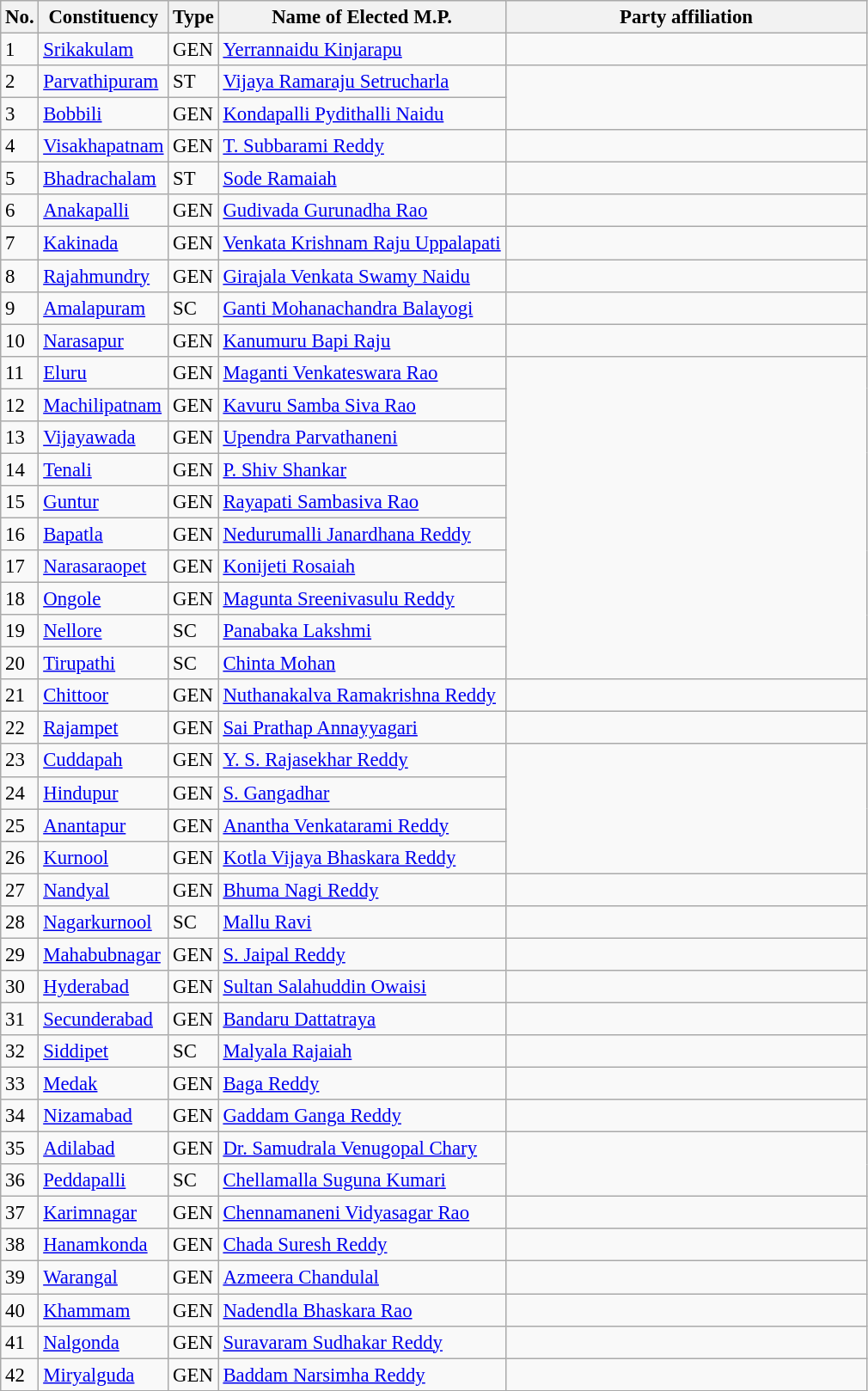<table class="wikitable" style="font-size:95%;">
<tr>
<th>No.</th>
<th>Constituency</th>
<th>Type</th>
<th>Name of Elected M.P.</th>
<th colspan="2" style="width:18em">Party affiliation</th>
</tr>
<tr>
<td>1</td>
<td><a href='#'>Srikakulam</a></td>
<td>GEN</td>
<td><a href='#'>Yerrannaidu Kinjarapu</a></td>
<td></td>
</tr>
<tr>
<td>2</td>
<td><a href='#'>Parvathipuram</a></td>
<td>ST</td>
<td><a href='#'>Vijaya Ramaraju Setrucharla</a></td>
</tr>
<tr>
<td>3</td>
<td><a href='#'>Bobbili</a></td>
<td>GEN</td>
<td><a href='#'>Kondapalli Pydithalli Naidu</a></td>
</tr>
<tr>
<td>4</td>
<td><a href='#'>Visakhapatnam</a></td>
<td>GEN</td>
<td><a href='#'>T. Subbarami Reddy</a></td>
<td></td>
</tr>
<tr>
<td>5</td>
<td><a href='#'>Bhadrachalam</a></td>
<td>ST</td>
<td><a href='#'>Sode Ramaiah</a></td>
<td></td>
</tr>
<tr>
<td>6</td>
<td><a href='#'>Anakapalli</a></td>
<td>GEN</td>
<td><a href='#'>Gudivada Gurunadha Rao</a></td>
<td></td>
</tr>
<tr>
<td>7</td>
<td><a href='#'>Kakinada</a></td>
<td>GEN</td>
<td><a href='#'>Venkata Krishnam Raju Uppalapati</a></td>
<td></td>
</tr>
<tr>
<td>8</td>
<td><a href='#'>Rajahmundry</a></td>
<td>GEN</td>
<td><a href='#'>Girajala Venkata Swamy Naidu</a></td>
</tr>
<tr>
<td>9</td>
<td><a href='#'>Amalapuram</a></td>
<td>SC</td>
<td><a href='#'>Ganti Mohanachandra Balayogi</a></td>
<td></td>
</tr>
<tr>
<td>10</td>
<td><a href='#'>Narasapur</a></td>
<td>GEN</td>
<td><a href='#'>Kanumuru Bapi Raju</a></td>
<td></td>
</tr>
<tr>
<td>11</td>
<td><a href='#'>Eluru</a></td>
<td>GEN</td>
<td><a href='#'>Maganti Venkateswara Rao</a></td>
</tr>
<tr>
<td>12</td>
<td><a href='#'>Machilipatnam</a></td>
<td>GEN</td>
<td><a href='#'>Kavuru Samba Siva Rao</a></td>
</tr>
<tr>
<td>13</td>
<td><a href='#'>Vijayawada</a></td>
<td>GEN</td>
<td><a href='#'>Upendra Parvathaneni</a></td>
</tr>
<tr>
<td>14</td>
<td><a href='#'>Tenali</a></td>
<td>GEN</td>
<td><a href='#'>P. Shiv Shankar</a></td>
</tr>
<tr>
<td>15</td>
<td><a href='#'>Guntur</a></td>
<td>GEN</td>
<td><a href='#'>Rayapati Sambasiva Rao</a></td>
</tr>
<tr>
<td>16</td>
<td><a href='#'>Bapatla</a></td>
<td>GEN</td>
<td><a href='#'>Nedurumalli Janardhana Reddy</a></td>
</tr>
<tr>
<td>17</td>
<td><a href='#'>Narasaraopet</a></td>
<td>GEN</td>
<td><a href='#'>Konijeti Rosaiah</a></td>
</tr>
<tr>
<td>18</td>
<td><a href='#'>Ongole</a></td>
<td>GEN</td>
<td><a href='#'>Magunta Sreenivasulu Reddy</a></td>
</tr>
<tr>
<td>19</td>
<td><a href='#'>Nellore</a></td>
<td>SC</td>
<td><a href='#'>Panabaka Lakshmi</a></td>
</tr>
<tr>
<td>20</td>
<td><a href='#'>Tirupathi</a></td>
<td>SC</td>
<td><a href='#'>Chinta Mohan</a></td>
</tr>
<tr>
<td>21</td>
<td><a href='#'>Chittoor</a></td>
<td>GEN</td>
<td><a href='#'>Nuthanakalva Ramakrishna Reddy</a></td>
<td></td>
</tr>
<tr>
<td>22</td>
<td><a href='#'>Rajampet</a></td>
<td>GEN</td>
<td><a href='#'>Sai Prathap Annayyagari</a></td>
<td></td>
</tr>
<tr>
<td>23</td>
<td><a href='#'>Cuddapah</a></td>
<td>GEN</td>
<td><a href='#'>Y. S. Rajasekhar Reddy</a></td>
</tr>
<tr>
<td>24</td>
<td><a href='#'>Hindupur</a></td>
<td>GEN</td>
<td><a href='#'>S. Gangadhar</a></td>
</tr>
<tr>
<td>25</td>
<td><a href='#'>Anantapur</a></td>
<td>GEN</td>
<td><a href='#'>Anantha Venkatarami Reddy</a></td>
</tr>
<tr>
<td>26</td>
<td><a href='#'>Kurnool</a></td>
<td>GEN</td>
<td><a href='#'>Kotla Vijaya Bhaskara Reddy</a></td>
</tr>
<tr>
<td>27</td>
<td><a href='#'>Nandyal</a></td>
<td>GEN</td>
<td><a href='#'>Bhuma Nagi Reddy</a></td>
<td></td>
</tr>
<tr>
<td>28</td>
<td><a href='#'>Nagarkurnool</a></td>
<td>SC</td>
<td><a href='#'>Mallu Ravi</a></td>
<td></td>
</tr>
<tr>
<td>29</td>
<td><a href='#'>Mahabubnagar</a></td>
<td>GEN</td>
<td><a href='#'>S. Jaipal Reddy</a></td>
<td></td>
</tr>
<tr>
<td>30</td>
<td><a href='#'>Hyderabad</a></td>
<td>GEN</td>
<td><a href='#'>Sultan Salahuddin Owaisi</a></td>
<td></td>
</tr>
<tr>
<td>31</td>
<td><a href='#'>Secunderabad</a></td>
<td>GEN</td>
<td><a href='#'>Bandaru Dattatraya</a></td>
<td></td>
</tr>
<tr>
<td>32</td>
<td><a href='#'>Siddipet</a></td>
<td>SC</td>
<td><a href='#'>Malyala Rajaiah</a></td>
<td></td>
</tr>
<tr>
<td>33</td>
<td><a href='#'>Medak</a></td>
<td>GEN</td>
<td><a href='#'>Baga Reddy</a></td>
<td></td>
</tr>
<tr>
<td>34</td>
<td><a href='#'>Nizamabad</a></td>
<td>GEN</td>
<td><a href='#'>Gaddam Ganga Reddy</a></td>
<td></td>
</tr>
<tr>
<td>35</td>
<td><a href='#'>Adilabad</a></td>
<td>GEN</td>
<td><a href='#'>Dr. Samudrala Venugopal Chary</a></td>
</tr>
<tr>
<td>36</td>
<td><a href='#'>Peddapalli</a></td>
<td>SC</td>
<td><a href='#'>Chellamalla Suguna Kumari</a></td>
</tr>
<tr>
<td>37</td>
<td><a href='#'>Karimnagar</a></td>
<td>GEN</td>
<td><a href='#'>Chennamaneni Vidyasagar Rao</a></td>
<td></td>
</tr>
<tr>
<td>38</td>
<td><a href='#'>Hanamkonda</a></td>
<td>GEN</td>
<td><a href='#'>Chada Suresh Reddy</a></td>
<td></td>
</tr>
<tr>
<td>39</td>
<td><a href='#'>Warangal</a></td>
<td>GEN</td>
<td><a href='#'>Azmeera Chandulal</a></td>
</tr>
<tr>
<td>40</td>
<td><a href='#'>Khammam</a></td>
<td>GEN</td>
<td><a href='#'>Nadendla Bhaskara Rao</a></td>
<td></td>
</tr>
<tr>
<td>41</td>
<td><a href='#'>Nalgonda</a></td>
<td>GEN</td>
<td><a href='#'>Suravaram Sudhakar Reddy</a></td>
<td></td>
</tr>
<tr>
<td>42</td>
<td><a href='#'>Miryalguda</a></td>
<td>GEN</td>
<td><a href='#'>Baddam Narsimha Reddy</a></td>
<td></td>
</tr>
<tr>
</tr>
</table>
